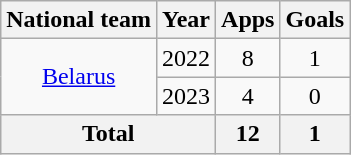<table class="wikitable" style="text-align:center">
<tr>
<th>National team</th>
<th>Year</th>
<th>Apps</th>
<th>Goals</th>
</tr>
<tr>
<td rowspan="2"><a href='#'>Belarus</a></td>
<td>2022</td>
<td>8</td>
<td>1</td>
</tr>
<tr>
<td>2023</td>
<td>4</td>
<td>0</td>
</tr>
<tr>
<th colspan=2>Total</th>
<th>12</th>
<th>1</th>
</tr>
</table>
